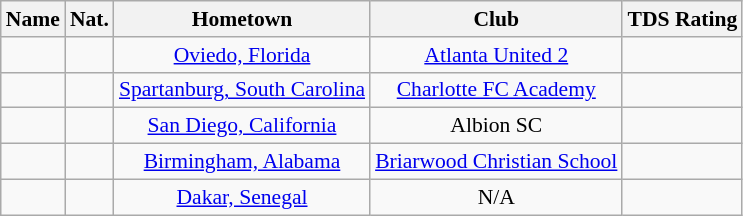<table class="wikitable" style="font-size:90%; text-align: center;" border="1">
<tr>
<th>Name</th>
<th>Nat.</th>
<th>Hometown</th>
<th>Club</th>
<th>TDS Rating</th>
</tr>
<tr>
<td></td>
<td></td>
<td><a href='#'>Oviedo, Florida</a></td>
<td><a href='#'>Atlanta United 2</a></td>
<td></td>
</tr>
<tr>
<td></td>
<td></td>
<td><a href='#'>Spartanburg, South Carolina</a></td>
<td><a href='#'>Charlotte FC Academy</a></td>
<td></td>
</tr>
<tr>
<td></td>
<td></td>
<td><a href='#'>San Diego, California</a></td>
<td>Albion SC</td>
<td></td>
</tr>
<tr>
<td></td>
<td></td>
<td><a href='#'>Birmingham, Alabama</a></td>
<td><a href='#'>Briarwood Christian School</a></td>
<td></td>
</tr>
<tr>
<td></td>
<td></td>
<td><a href='#'>Dakar, Senegal</a></td>
<td>N/A</td>
<td></td>
</tr>
</table>
